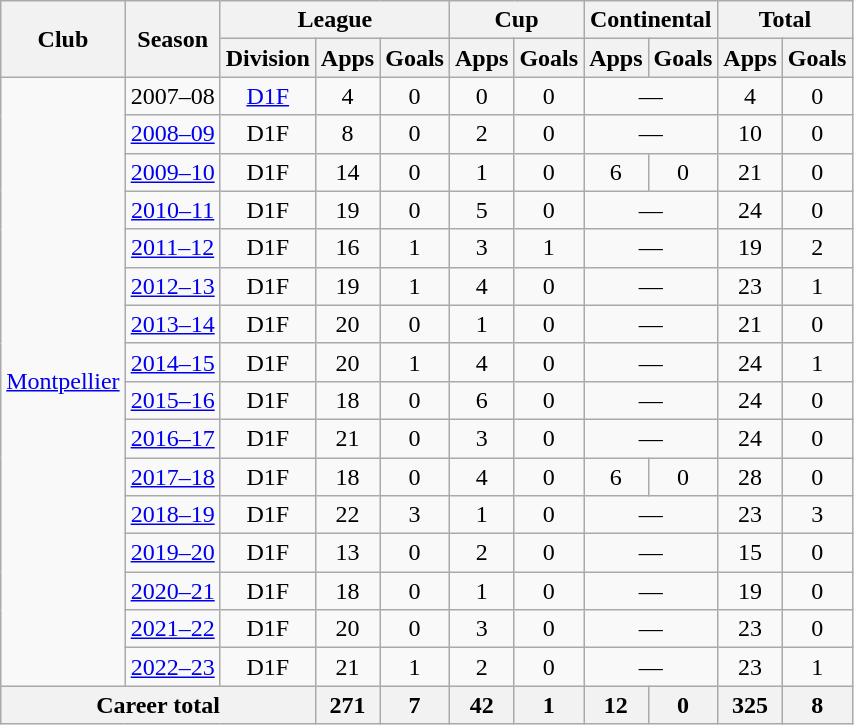<table class="wikitable" style="text-align:center">
<tr>
<th rowspan="2">Club</th>
<th rowspan="2">Season</th>
<th colspan="3">League</th>
<th colspan="2">Cup</th>
<th colspan="2">Continental</th>
<th colspan="2">Total</th>
</tr>
<tr>
<th>Division</th>
<th>Apps</th>
<th>Goals</th>
<th>Apps</th>
<th>Goals</th>
<th>Apps</th>
<th>Goals</th>
<th>Apps</th>
<th>Goals</th>
</tr>
<tr>
<td rowspan="16"><a href='#'>Montpellier</a></td>
<td>2007–08</td>
<td><a href='#'>D1F</a></td>
<td>4</td>
<td>0</td>
<td>0</td>
<td>0</td>
<td colspan="2">—</td>
<td>4</td>
<td>0</td>
</tr>
<tr>
<td><a href='#'>2008–09</a></td>
<td>D1F</td>
<td>8</td>
<td>0</td>
<td>2</td>
<td>0</td>
<td colspan="2">—</td>
<td>10</td>
<td>0</td>
</tr>
<tr>
<td><a href='#'>2009–10</a></td>
<td>D1F</td>
<td>14</td>
<td>0</td>
<td>1</td>
<td>0</td>
<td>6</td>
<td>0</td>
<td>21</td>
<td>0</td>
</tr>
<tr>
<td><a href='#'>2010–11</a></td>
<td>D1F</td>
<td>19</td>
<td>0</td>
<td>5</td>
<td>0</td>
<td colspan="2">—</td>
<td>24</td>
<td>0</td>
</tr>
<tr>
<td><a href='#'>2011–12</a></td>
<td>D1F</td>
<td>16</td>
<td>1</td>
<td>3</td>
<td>1</td>
<td colspan="2">—</td>
<td>19</td>
<td>2</td>
</tr>
<tr>
<td><a href='#'>2012–13</a></td>
<td>D1F</td>
<td>19</td>
<td>1</td>
<td>4</td>
<td>0</td>
<td colspan="2">—</td>
<td>23</td>
<td>1</td>
</tr>
<tr>
<td><a href='#'>2013–14</a></td>
<td>D1F</td>
<td>20</td>
<td>0</td>
<td>1</td>
<td>0</td>
<td colspan="2">—</td>
<td>21</td>
<td>0</td>
</tr>
<tr>
<td><a href='#'>2014–15</a></td>
<td>D1F</td>
<td>20</td>
<td>1</td>
<td>4</td>
<td>0</td>
<td colspan="2">—</td>
<td>24</td>
<td>1</td>
</tr>
<tr>
<td><a href='#'>2015–16</a></td>
<td>D1F</td>
<td>18</td>
<td>0</td>
<td>6</td>
<td>0</td>
<td colspan="2">—</td>
<td>24</td>
<td>0</td>
</tr>
<tr>
<td><a href='#'>2016–17</a></td>
<td>D1F</td>
<td>21</td>
<td>0</td>
<td>3</td>
<td>0</td>
<td colspan="2">—</td>
<td>24</td>
<td>0</td>
</tr>
<tr>
<td><a href='#'>2017–18</a></td>
<td>D1F</td>
<td>18</td>
<td>0</td>
<td>4</td>
<td>0</td>
<td>6</td>
<td>0</td>
<td>28</td>
<td>0</td>
</tr>
<tr>
<td><a href='#'>2018–19</a></td>
<td>D1F</td>
<td>22</td>
<td>3</td>
<td>1</td>
<td>0</td>
<td colspan="2">—</td>
<td>23</td>
<td>3</td>
</tr>
<tr>
<td><a href='#'>2019–20</a></td>
<td>D1F</td>
<td>13</td>
<td>0</td>
<td>2</td>
<td>0</td>
<td colspan="2">—</td>
<td>15</td>
<td>0</td>
</tr>
<tr>
<td><a href='#'>2020–21</a></td>
<td>D1F</td>
<td>18</td>
<td>0</td>
<td>1</td>
<td>0</td>
<td colspan="2">—</td>
<td>19</td>
<td>0</td>
</tr>
<tr>
<td><a href='#'>2021–22</a></td>
<td>D1F</td>
<td>20</td>
<td>0</td>
<td>3</td>
<td>0</td>
<td colspan="2">—</td>
<td>23</td>
<td>0</td>
</tr>
<tr>
<td><a href='#'>2022–23</a></td>
<td>D1F</td>
<td>21</td>
<td>1</td>
<td>2</td>
<td>0</td>
<td colspan="2">—</td>
<td>23</td>
<td>1</td>
</tr>
<tr>
<th colspan="3">Career total</th>
<th>271</th>
<th>7</th>
<th>42</th>
<th>1</th>
<th>12</th>
<th>0</th>
<th>325</th>
<th>8</th>
</tr>
</table>
